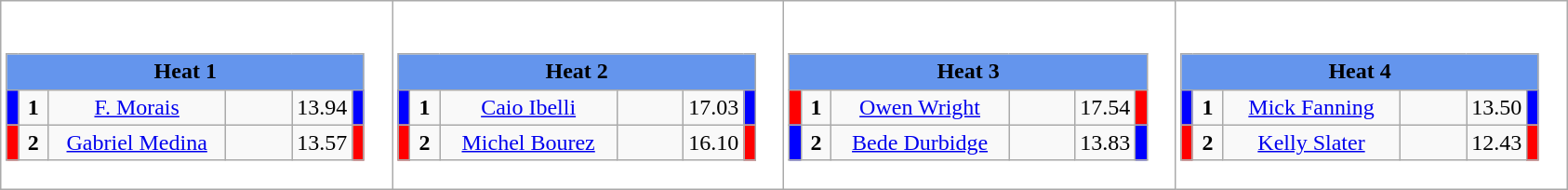<table class="wikitable" style="background:#fff;">
<tr>
<td><div><br><table class="wikitable">
<tr>
<td colspan="6"  style="text-align:center; background:#6495ed;"><strong>Heat 1</strong></td>
</tr>
<tr>
<td style="width:01px; background: #00f;"></td>
<td style="width:14px; text-align:center;"><strong>1</strong></td>
<td style="width:120px; text-align:center;"><a href='#'>F. Morais</a></td>
<td style="width:40px; text-align:center;"></td>
<td style="width:20px; text-align:center;">13.94</td>
<td style="width:01px; background: #00f;"></td>
</tr>
<tr>
<td style="width:01px; background: #f00;"></td>
<td style="width:14px; text-align:center;"><strong>2</strong></td>
<td style="width:120px; text-align:center;"><a href='#'>Gabriel Medina</a></td>
<td style="width:40px; text-align:center;"></td>
<td style="width:20px; text-align:center;">13.57</td>
<td style="width:01px; background: #f00;"></td>
</tr>
</table>
</div></td>
<td><div><br><table class="wikitable">
<tr>
<td colspan="6"  style="text-align:center; background:#6495ed;"><strong>Heat 2</strong></td>
</tr>
<tr>
<td style="width:01px; background: #00f;"></td>
<td style="width:14px; text-align:center;"><strong>1</strong></td>
<td style="width:120px; text-align:center;"><a href='#'>Caio Ibelli</a></td>
<td style="width:40px; text-align:center;"></td>
<td style="width:20px; text-align:center;">17.03</td>
<td style="width:01px; background: #00f;"></td>
</tr>
<tr>
<td style="width:01px; background: #f00;"></td>
<td style="width:14px; text-align:center;"><strong>2</strong></td>
<td style="width:120px; text-align:center;"><a href='#'>Michel Bourez</a></td>
<td style="width:40px; text-align:center;"></td>
<td style="width:20px; text-align:center;">16.10</td>
<td style="width:01px; background: #f00;"></td>
</tr>
</table>
</div></td>
<td><div><br><table class="wikitable">
<tr>
<td colspan="6"  style="text-align:center; background:#6495ed;"><strong>Heat 3</strong></td>
</tr>
<tr>
<td style="width:01px; background: #f00;"></td>
<td style="width:14px; text-align:center;"><strong>1</strong></td>
<td style="width:120px; text-align:center;"><a href='#'>Owen Wright</a></td>
<td style="width:40px; text-align:center;"></td>
<td style="width:20px; text-align:center;">17.54</td>
<td style="width:01px; background: #f00;"></td>
</tr>
<tr>
<td style="width:01px; background: #00f;"></td>
<td style="width:14px; text-align:center;"><strong>2</strong></td>
<td style="width:120px; text-align:center;"><a href='#'>Bede Durbidge</a></td>
<td style="width:40px; text-align:center;"></td>
<td style="width:20px; text-align:center;">13.83</td>
<td style="width:01px; background: #00f;"></td>
</tr>
</table>
</div></td>
<td><div><br><table class="wikitable">
<tr>
<td colspan="6"  style="text-align:center; background:#6495ed;"><strong>Heat 4</strong></td>
</tr>
<tr>
<td style="width:01px; background: #00f;"></td>
<td style="width:14px; text-align:center;"><strong>1</strong></td>
<td style="width:120px; text-align:center;"><a href='#'>Mick Fanning</a></td>
<td style="width:40px; text-align:center;"></td>
<td style="width:20px; text-align:center;">13.50</td>
<td style="width:01px; background: #00f;"></td>
</tr>
<tr>
<td style="width:01px; background: #f00;"></td>
<td style="width:14px; text-align:center;"><strong>2</strong></td>
<td style="width:120px; text-align:center;"><a href='#'>Kelly Slater</a></td>
<td style="width:40px; text-align:center;"></td>
<td style="width:20px; text-align:center;">12.43</td>
<td style="width:01px; background: #f00;"></td>
</tr>
</table>
</div></td>
</tr>
</table>
